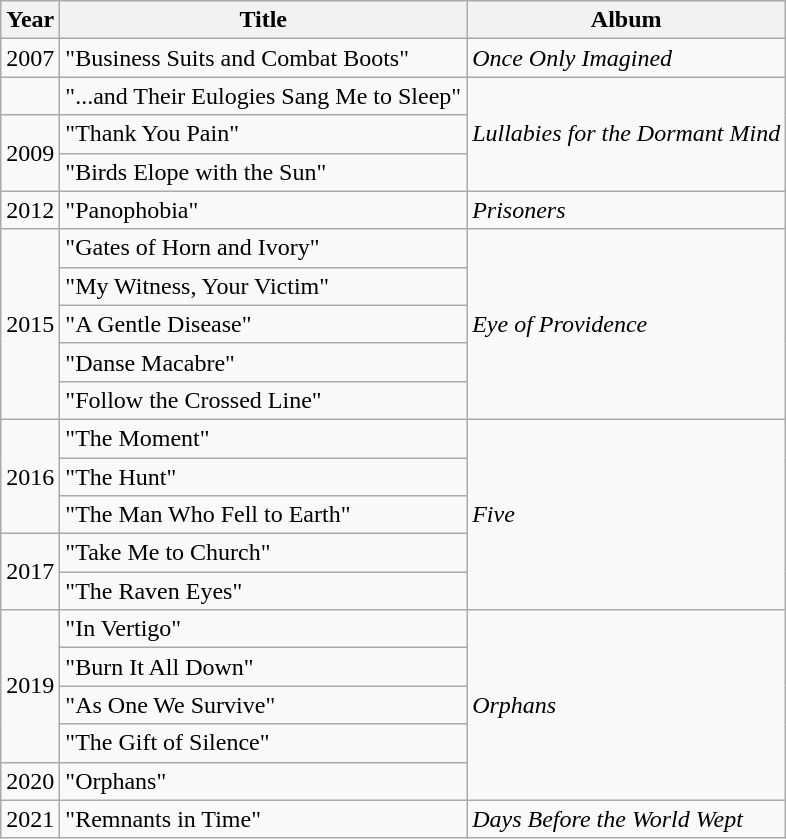<table class="wikitable">
<tr>
<th>Year</th>
<th>Title</th>
<th>Album</th>
</tr>
<tr>
<td>2007</td>
<td>"Business Suits and Combat Boots"</td>
<td><em>Once Only Imagined</em></td>
</tr>
<tr>
<td></td>
<td>"...and Their Eulogies Sang Me to Sleep"</td>
<td rowspan="3"><em>Lullabies for the Dormant Mind</em></td>
</tr>
<tr>
<td rowspan="2">2009</td>
<td>"Thank You Pain"</td>
</tr>
<tr>
<td>"Birds Elope with the Sun"</td>
</tr>
<tr>
<td>2012</td>
<td>"Panophobia"</td>
<td><em>Prisoners</em></td>
</tr>
<tr>
<td rowspan="5">2015</td>
<td>"Gates of Horn and Ivory"</td>
<td rowspan="5"><em>Eye of Providence</em></td>
</tr>
<tr>
<td>"My Witness, Your Victim"</td>
</tr>
<tr>
<td>"A Gentle Disease"</td>
</tr>
<tr>
<td>"Danse Macabre"</td>
</tr>
<tr>
<td>"Follow the Crossed Line"</td>
</tr>
<tr>
<td rowspan="3">2016</td>
<td>"The Moment"</td>
<td rowspan="5"><em>Five</em></td>
</tr>
<tr>
<td>"The Hunt"</td>
</tr>
<tr>
<td>"The Man Who Fell to Earth"</td>
</tr>
<tr>
<td rowspan="2">2017</td>
<td>"Take Me to Church"</td>
</tr>
<tr>
<td>"The Raven Eyes"</td>
</tr>
<tr>
<td rowspan="4">2019</td>
<td>"In Vertigo"</td>
<td rowspan="5"><em>Orphans</em></td>
</tr>
<tr>
<td>"Burn It All Down"</td>
</tr>
<tr>
<td>"As One We Survive"</td>
</tr>
<tr>
<td>"The Gift of Silence"</td>
</tr>
<tr>
<td>2020</td>
<td>"Orphans"</td>
</tr>
<tr>
<td>2021</td>
<td>"Remnants in Time"</td>
<td rowspan="5"><em>Days Before the World Wept</em></td>
</tr>
</table>
